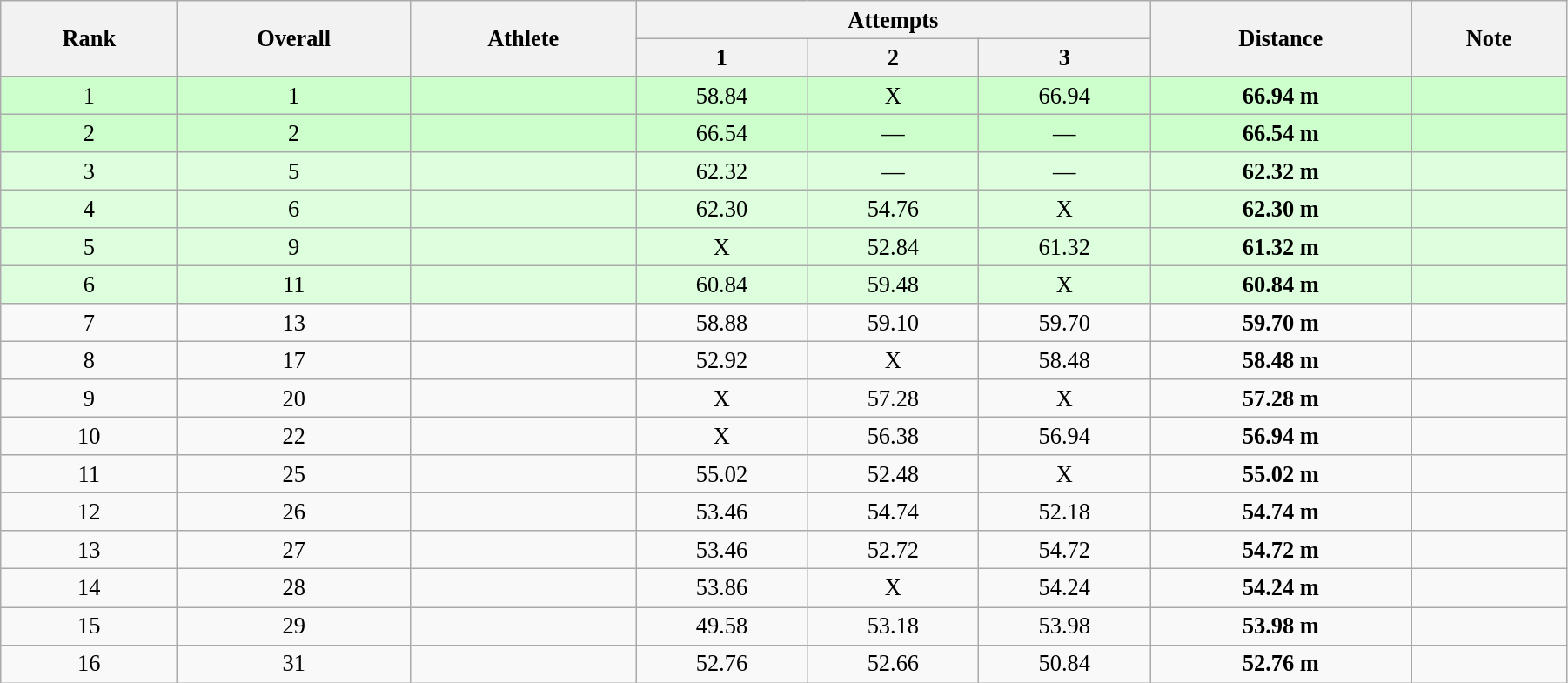<table class="wikitable" style=" text-align:center; font-size:110%;" width="95%">
<tr>
<th rowspan="2">Rank</th>
<th rowspan="2">Overall</th>
<th rowspan="2">Athlete</th>
<th colspan="3">Attempts</th>
<th rowspan="2">Distance</th>
<th rowspan="2">Note</th>
</tr>
<tr>
<th>1</th>
<th>2</th>
<th>3</th>
</tr>
<tr style="background:#ccffcc;">
<td>1</td>
<td>1</td>
<td align=left></td>
<td>58.84</td>
<td>X</td>
<td>66.94</td>
<td><strong>66.94 m </strong></td>
<td></td>
</tr>
<tr style="background:#ccffcc;">
<td>2</td>
<td>2</td>
<td align=left></td>
<td>66.54</td>
<td>—</td>
<td>—</td>
<td><strong>66.54 m </strong></td>
<td></td>
</tr>
<tr style="background:#ddffdd;">
<td>3</td>
<td>5</td>
<td align=left></td>
<td>62.32</td>
<td>—</td>
<td>—</td>
<td><strong>62.32 m </strong></td>
<td></td>
</tr>
<tr style="background:#ddffdd;">
<td>4</td>
<td>6</td>
<td align=left></td>
<td>62.30</td>
<td>54.76</td>
<td>X</td>
<td><strong>62.30 m </strong></td>
<td></td>
</tr>
<tr style="background:#ddffdd;">
<td>5</td>
<td>9</td>
<td align=left></td>
<td>X</td>
<td>52.84</td>
<td>61.32</td>
<td><strong>61.32 m </strong></td>
<td></td>
</tr>
<tr style="background:#ddffdd;">
<td>6</td>
<td>11</td>
<td align=left></td>
<td>60.84</td>
<td>59.48</td>
<td>X</td>
<td><strong>60.84 m </strong></td>
<td></td>
</tr>
<tr>
<td>7</td>
<td>13</td>
<td align=left></td>
<td>58.88</td>
<td>59.10</td>
<td>59.70</td>
<td><strong>59.70 m </strong></td>
<td></td>
</tr>
<tr>
<td>8</td>
<td>17</td>
<td align=left></td>
<td>52.92</td>
<td>X</td>
<td>58.48</td>
<td><strong>58.48 m </strong></td>
<td></td>
</tr>
<tr>
<td>9</td>
<td>20</td>
<td align=left></td>
<td>X</td>
<td>57.28</td>
<td>X</td>
<td><strong>57.28 m </strong></td>
<td></td>
</tr>
<tr>
<td>10</td>
<td>22</td>
<td align=left></td>
<td>X</td>
<td>56.38</td>
<td>56.94</td>
<td><strong>56.94 m </strong></td>
<td></td>
</tr>
<tr>
<td>11</td>
<td>25</td>
<td align=left></td>
<td>55.02</td>
<td>52.48</td>
<td>X</td>
<td><strong>55.02 m </strong></td>
<td></td>
</tr>
<tr>
<td>12</td>
<td>26</td>
<td align=left></td>
<td>53.46</td>
<td>54.74</td>
<td>52.18</td>
<td><strong>54.74 m </strong></td>
<td></td>
</tr>
<tr>
<td>13</td>
<td>27</td>
<td align=left></td>
<td>53.46</td>
<td>52.72</td>
<td>54.72</td>
<td><strong>54.72 m </strong></td>
<td></td>
</tr>
<tr>
<td>14</td>
<td>28</td>
<td align=left></td>
<td>53.86</td>
<td>X</td>
<td>54.24</td>
<td><strong>54.24 m </strong></td>
<td></td>
</tr>
<tr>
<td>15</td>
<td>29</td>
<td align=left></td>
<td>49.58</td>
<td>53.18</td>
<td>53.98</td>
<td><strong>53.98 m </strong></td>
<td></td>
</tr>
<tr>
<td>16</td>
<td>31</td>
<td align=left></td>
<td>52.76</td>
<td>52.66</td>
<td>50.84</td>
<td><strong>52.76 m </strong></td>
<td></td>
</tr>
</table>
